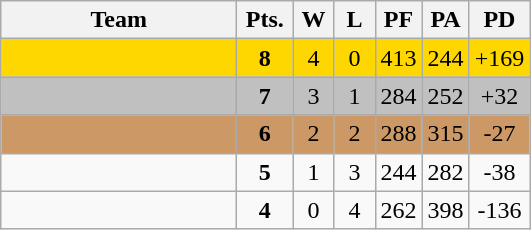<table class=wikitable>
<tr>
<th width=150px>Team</th>
<th width=30px>Pts.</th>
<th width=20px>W</th>
<th width=20px>L</th>
<th width=20px>PF</th>
<th width=20px>PA</th>
<th width=20px>PD</th>
</tr>
<tr align=center bgcolor=gold>
<td align=left></td>
<td><strong>8</strong></td>
<td>4</td>
<td>0</td>
<td>413</td>
<td>244</td>
<td>+169</td>
</tr>
<tr align=center bgcolor=silver>
<td align=left></td>
<td><strong>7</strong></td>
<td>3</td>
<td>1</td>
<td>284</td>
<td>252</td>
<td>+32</td>
</tr>
<tr align=center bgcolor=#cc9966>
<td align=left></td>
<td><strong>6</strong></td>
<td>2</td>
<td>2</td>
<td>288</td>
<td>315</td>
<td>-27</td>
</tr>
<tr align=center>
<td align=left></td>
<td><strong>5</strong></td>
<td>1</td>
<td>3</td>
<td>244</td>
<td>282</td>
<td>-38</td>
</tr>
<tr align=center>
<td align=left></td>
<td><strong>4</strong></td>
<td>0</td>
<td>4</td>
<td>262</td>
<td>398</td>
<td>-136</td>
</tr>
</table>
